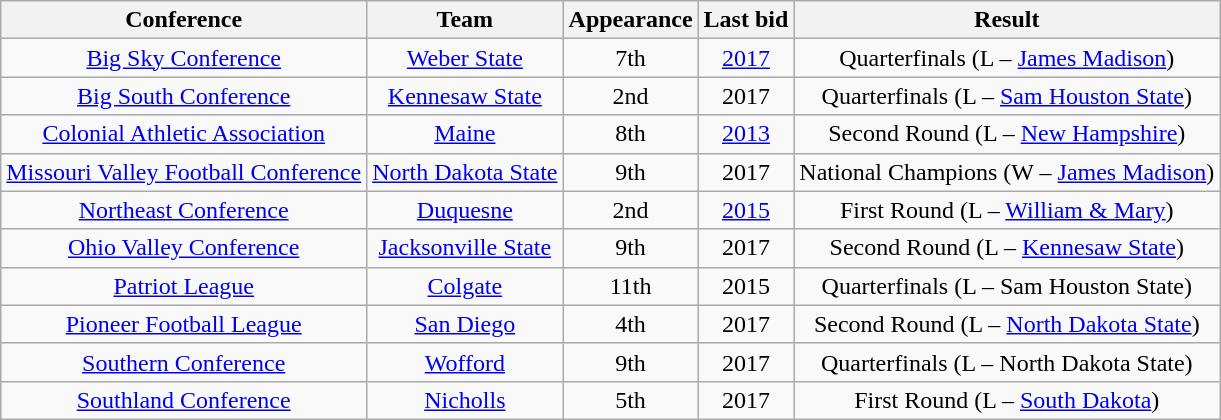<table class="wikitable sortable" style="text-align: center;">
<tr>
<th>Conference</th>
<th>Team</th>
<th data-sort-type="number">Appearance</th>
<th>Last bid</th>
<th>Result</th>
</tr>
<tr>
<td><a href='#'>Big Sky Conference</a></td>
<td><a href='#'>Weber State</a></td>
<td>7th</td>
<td><a href='#'>2017</a></td>
<td>Quarterfinals (L – <a href='#'>James Madison</a>)</td>
</tr>
<tr>
<td><a href='#'>Big South Conference</a></td>
<td><a href='#'>Kennesaw State</a></td>
<td>2nd</td>
<td>2017</td>
<td>Quarterfinals (L – <a href='#'>Sam Houston State</a>)</td>
</tr>
<tr>
<td><a href='#'>Colonial Athletic Association</a></td>
<td><a href='#'>Maine</a></td>
<td>8th</td>
<td><a href='#'>2013</a></td>
<td>Second Round (L – <a href='#'>New Hampshire</a>)</td>
</tr>
<tr>
<td><a href='#'>Missouri Valley Football Conference</a></td>
<td><a href='#'>North Dakota State</a></td>
<td>9th</td>
<td>2017</td>
<td>National Champions (W – <a href='#'>James Madison</a>)</td>
</tr>
<tr>
<td><a href='#'>Northeast Conference</a></td>
<td><a href='#'>Duquesne</a></td>
<td>2nd</td>
<td><a href='#'>2015</a></td>
<td>First Round (L – <a href='#'>William & Mary</a>)</td>
</tr>
<tr>
<td><a href='#'>Ohio Valley Conference</a></td>
<td><a href='#'>Jacksonville State</a></td>
<td>9th</td>
<td>2017</td>
<td>Second Round (L – <a href='#'>Kennesaw State</a>)</td>
</tr>
<tr>
<td><a href='#'>Patriot League</a></td>
<td><a href='#'>Colgate</a></td>
<td>11th</td>
<td>2015</td>
<td>Quarterfinals (L – Sam Houston State)</td>
</tr>
<tr>
<td><a href='#'>Pioneer Football League</a></td>
<td><a href='#'>San Diego</a></td>
<td>4th</td>
<td>2017</td>
<td>Second Round (L – <a href='#'>North Dakota State</a>)</td>
</tr>
<tr>
<td><a href='#'>Southern Conference</a></td>
<td><a href='#'>Wofford</a></td>
<td>9th</td>
<td>2017</td>
<td>Quarterfinals (L – North Dakota State)</td>
</tr>
<tr>
<td><a href='#'>Southland Conference</a></td>
<td><a href='#'>Nicholls</a></td>
<td>5th</td>
<td>2017</td>
<td>First Round (L – <a href='#'>South Dakota</a>)</td>
</tr>
</table>
